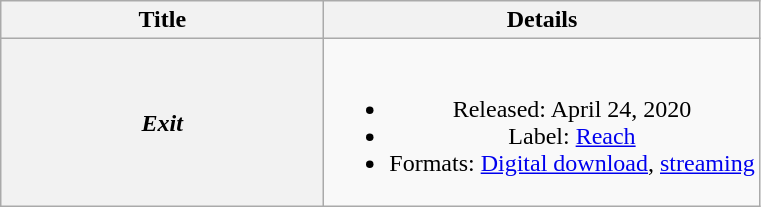<table class="wikitable plainrowheaders" style="text-align:center">
<tr>
<th scope="col" style="width:13em">Title</th>
<th scope="col">Details</th>
</tr>
<tr>
<th scope="row"><em>Exit</em></th>
<td><br><ul><li>Released: April 24, 2020</li><li>Label: <a href='#'>Reach</a></li><li>Formats: <a href='#'>Digital download</a>, <a href='#'>streaming</a></li></ul></td>
</tr>
</table>
